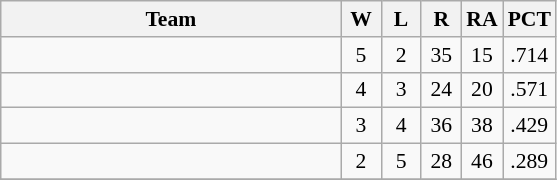<table class=wikitable style="text-align:center;font-size:90%">
<tr>
<th width=220>Team</th>
<th width=20>W</th>
<th width=20>L</th>
<th width=20>R</th>
<th width=20>RA</th>
<th width=20>PCT</th>
</tr>
<tr>
<td align=left></td>
<td>5</td>
<td>2</td>
<td>35</td>
<td>15</td>
<td>.714</td>
</tr>
<tr>
<td align=left></td>
<td>4</td>
<td>3</td>
<td>24</td>
<td>20</td>
<td>.571</td>
</tr>
<tr>
<td align=left></td>
<td>3</td>
<td>4</td>
<td>36</td>
<td>38</td>
<td>.429</td>
</tr>
<tr>
<td align=left></td>
<td>2</td>
<td>5</td>
<td>28</td>
<td>46</td>
<td>.289</td>
</tr>
<tr>
</tr>
</table>
